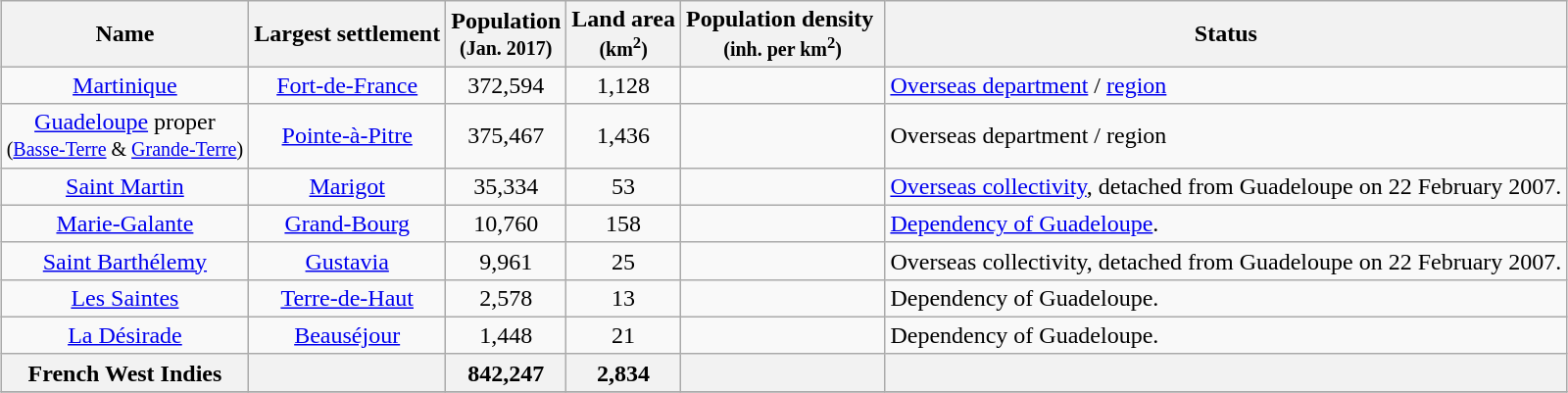<table class="wikitable sortable" style="margin:1em auto;">
<tr>
<th>Name</th>
<th>Largest settlement</th>
<th>Population<br><small>(Jan. 2017)</small></th>
<th>Land area<br><small>(km<sup>2</sup>)</small></th>
<th>Population density <br><small>(inh. per km<sup>2</sup>)</small></th>
<th>Status</th>
</tr>
<tr>
<td align="center"><a href='#'>Martinique</a></td>
<td align="center"><a href='#'>Fort-de-France</a></td>
<td align="center">372,594</td>
<td align="center">1,128</td>
<td align="center"></td>
<td><a href='#'>Overseas department</a> / <a href='#'>region</a></td>
</tr>
<tr>
<td align="center"><a href='#'>Guadeloupe</a> proper<br><small>(<a href='#'>Basse-Terre</a> & <a href='#'>Grande-Terre</a>)</small></td>
<td align="center"><a href='#'>Pointe-à-Pitre</a></td>
<td align="center">375,467</td>
<td align="center">1,436</td>
<td align="center"></td>
<td>Overseas department / region</td>
</tr>
<tr>
<td align="center"><a href='#'>Saint Martin</a></td>
<td align="center"><a href='#'>Marigot</a></td>
<td align="center">35,334</td>
<td align="center">53</td>
<td align="center"></td>
<td><a href='#'>Overseas collectivity</a>, detached from Guadeloupe on 22 February 2007.</td>
</tr>
<tr>
<td align="center"><a href='#'>Marie-Galante</a></td>
<td align="center"><a href='#'>Grand-Bourg</a></td>
<td align="center">10,760</td>
<td align="center">158</td>
<td align="center"></td>
<td><a href='#'>Dependency of Guadeloupe</a>.</td>
</tr>
<tr>
<td align="center"><a href='#'>Saint Barthélemy</a></td>
<td align="center"><a href='#'>Gustavia</a></td>
<td align="center">9,961</td>
<td align="center">25</td>
<td align="center"></td>
<td>Overseas collectivity, detached from Guadeloupe on 22 February 2007.</td>
</tr>
<tr>
<td align="center"><a href='#'>Les Saintes</a></td>
<td align="center"><a href='#'>Terre-de-Haut</a></td>
<td align="center">2,578</td>
<td align="center">13</td>
<td align="center"></td>
<td>Dependency of Guadeloupe.</td>
</tr>
<tr>
<td align="center"><a href='#'>La Désirade</a></td>
<td align="center"><a href='#'>Beauséjour</a></td>
<td align="center">1,448</td>
<td align="center">21</td>
<td align="center"></td>
<td>Dependency of Guadeloupe.</td>
</tr>
<tr>
<th>French West Indies</th>
<th></th>
<th align="center">842,247</th>
<th align="right">2,834</th>
<th align="right"></th>
<th></th>
</tr>
<tr>
</tr>
</table>
